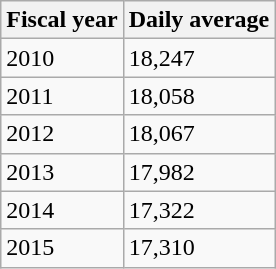<table class="wikitable">
<tr>
<th>Fiscal year</th>
<th>Daily average</th>
</tr>
<tr>
<td>2010</td>
<td>18,247</td>
</tr>
<tr>
<td>2011</td>
<td>18,058</td>
</tr>
<tr>
<td>2012</td>
<td>18,067</td>
</tr>
<tr>
<td>2013</td>
<td>17,982</td>
</tr>
<tr>
<td>2014</td>
<td>17,322</td>
</tr>
<tr>
<td>2015</td>
<td>17,310</td>
</tr>
</table>
